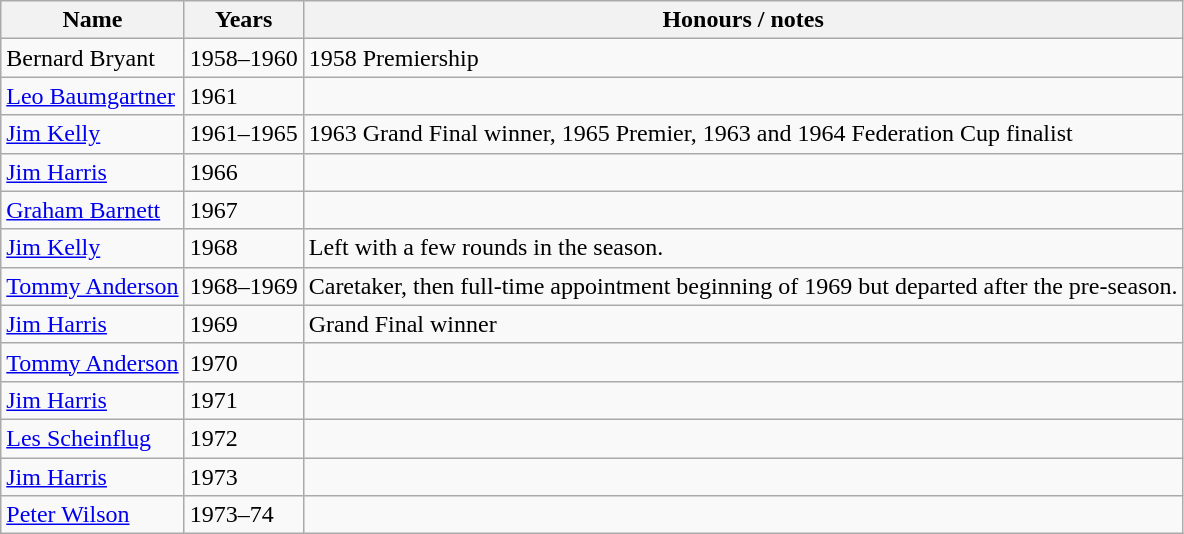<table class="wikitable defaultleft col2center">
<tr>
<th>Name</th>
<th>Years</th>
<th>Honours / notes</th>
</tr>
<tr>
<td>Bernard Bryant</td>
<td>1958–1960</td>
<td>1958 Premiership</td>
</tr>
<tr>
<td><a href='#'>Leo Baumgartner</a></td>
<td>1961</td>
<td></td>
</tr>
<tr>
<td><a href='#'>Jim Kelly</a></td>
<td>1961–1965</td>
<td>1963 Grand Final winner, 1965 Premier, 1963 and 1964 Federation Cup finalist</td>
</tr>
<tr>
<td><a href='#'>Jim Harris</a></td>
<td>1966</td>
<td></td>
</tr>
<tr>
<td><a href='#'>Graham Barnett</a></td>
<td>1967</td>
<td></td>
</tr>
<tr>
<td><a href='#'>Jim Kelly</a></td>
<td>1968</td>
<td>Left with a few rounds in the season.</td>
</tr>
<tr>
<td><a href='#'>Tommy Anderson</a></td>
<td>1968–1969</td>
<td>Caretaker, then full-time appointment beginning of 1969 but departed after the pre-season.</td>
</tr>
<tr>
<td><a href='#'>Jim Harris</a></td>
<td>1969</td>
<td>Grand Final winner</td>
</tr>
<tr>
<td><a href='#'>Tommy Anderson</a></td>
<td>1970</td>
<td></td>
</tr>
<tr>
<td><a href='#'>Jim Harris</a></td>
<td>1971</td>
<td></td>
</tr>
<tr>
<td><a href='#'>Les Scheinflug</a></td>
<td>1972</td>
<td></td>
</tr>
<tr>
<td><a href='#'>Jim Harris</a></td>
<td>1973</td>
<td></td>
</tr>
<tr>
<td><a href='#'>Peter Wilson</a></td>
<td>1973–74</td>
<td></td>
</tr>
</table>
